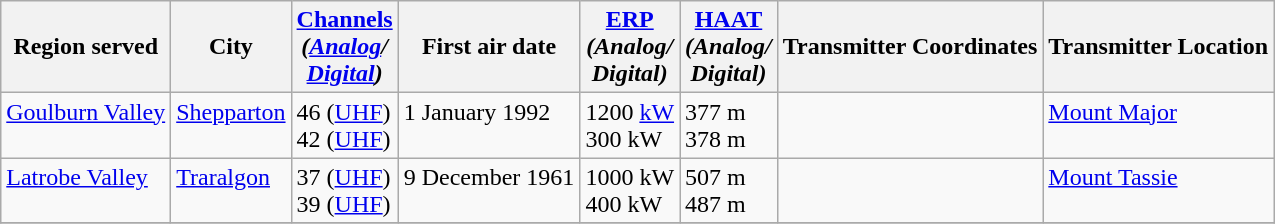<table class="wikitable">
<tr>
<th>Region served</th>
<th>City</th>
<th><a href='#'>Channels</a><br><em>(<a href='#'>Analog</a>/<br><a href='#'>Digital</a>)</em></th>
<th>First air date</th>
<th><a href='#'>ERP</a><br><em>(Analog/<br>Digital)</em></th>
<th><a href='#'>HAAT</a><br><em>(Analog/<br>Digital)</em></th>
<th>Transmitter Coordinates</th>
<th>Transmitter Location</th>
</tr>
<tr style="vertical-align: top; text-align: left;">
<td><a href='#'>Goulburn Valley</a></td>
<td><a href='#'>Shepparton</a></td>
<td>46 (<a href='#'>UHF</a>)<br>42 (<a href='#'>UHF</a>)</td>
<td>1 January 1992</td>
<td>1200 <a href='#'>kW</a><br>300 kW</td>
<td>377 m<br>378 m</td>
<td></td>
<td><a href='#'>Mount Major</a></td>
</tr>
<tr style="vertical-align: top; text-align: left;">
<td><a href='#'>Latrobe Valley</a></td>
<td><a href='#'>Traralgon</a></td>
<td>37 (<a href='#'>UHF</a>)<br>39 (<a href='#'>UHF</a>)</td>
<td>9 December 1961</td>
<td>1000 kW<br>400 kW</td>
<td>507 m<br>487 m</td>
<td></td>
<td><a href='#'>Mount Tassie</a></td>
</tr>
<tr style="vertical-align: top; text-align: left;">
</tr>
</table>
